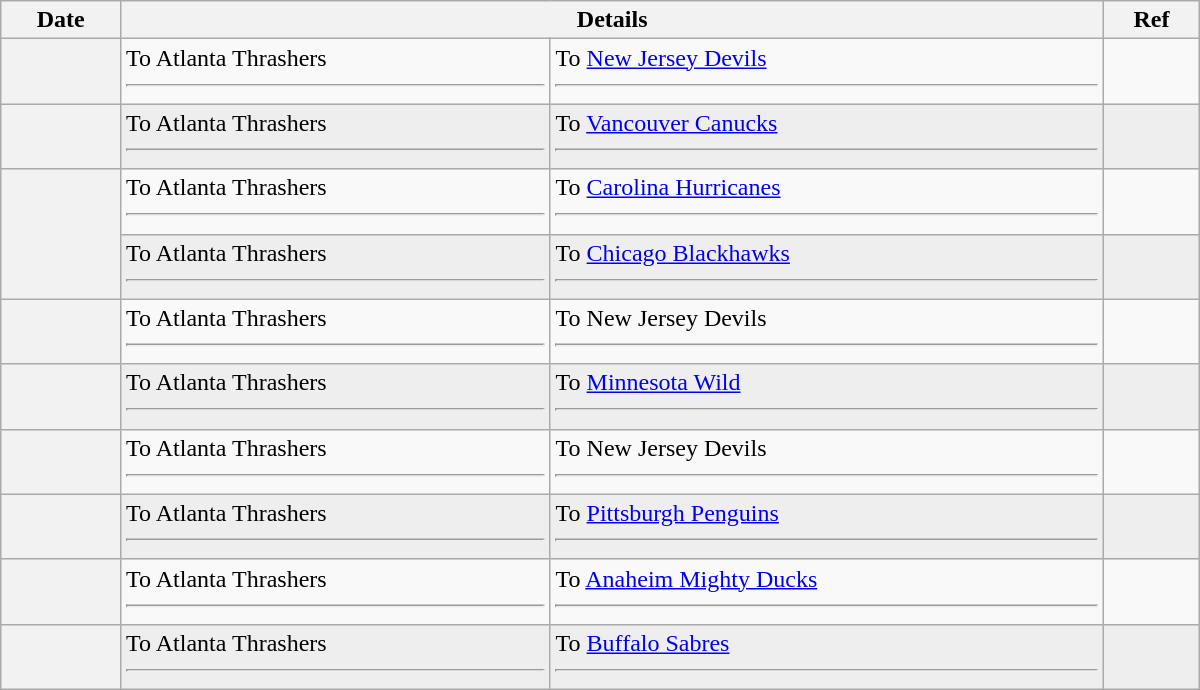<table class="wikitable plainrowheaders" style="width: 50em;">
<tr>
<th scope="col">Date</th>
<th scope="col" colspan="2">Details</th>
<th scope="col">Ref</th>
</tr>
<tr>
<th scope="row"></th>
<td valign="top">To Atlanta Thrashers<hr></td>
<td valign="top">To <a href='#'>New Jersey Devils</a><hr></td>
<td></td>
</tr>
<tr bgcolor="#eeeeee">
<th scope="row"></th>
<td valign="top">To Atlanta Thrashers<hr></td>
<td valign="top">To <a href='#'>Vancouver Canucks</a><hr></td>
<td></td>
</tr>
<tr>
<th scope="row" rowspan=2></th>
<td valign="top">To Atlanta Thrashers<hr></td>
<td valign="top">To <a href='#'>Carolina Hurricanes</a><hr></td>
<td></td>
</tr>
<tr bgcolor="#eeeeee">
<td valign="top">To Atlanta Thrashers<hr></td>
<td valign="top">To <a href='#'>Chicago Blackhawks</a><hr></td>
<td></td>
</tr>
<tr>
<th scope="row"></th>
<td valign="top">To Atlanta Thrashers<hr></td>
<td valign="top">To New Jersey Devils<hr></td>
<td></td>
</tr>
<tr bgcolor="#eeeeee">
<th scope="row"></th>
<td valign="top">To Atlanta Thrashers<hr></td>
<td valign="top">To <a href='#'>Minnesota Wild</a><hr></td>
<td></td>
</tr>
<tr>
<th scope="row"></th>
<td valign="top">To Atlanta Thrashers<hr></td>
<td valign="top">To New Jersey Devils<hr></td>
<td></td>
</tr>
<tr bgcolor="#eeeeee">
<th scope="row"></th>
<td valign="top">To Atlanta Thrashers<hr></td>
<td valign="top">To <a href='#'>Pittsburgh Penguins</a><hr></td>
<td></td>
</tr>
<tr>
<th scope="row"></th>
<td valign="top">To Atlanta Thrashers<hr></td>
<td valign="top">To <a href='#'>Anaheim Mighty Ducks</a><hr></td>
<td></td>
</tr>
<tr bgcolor="#eeeeee">
<th scope="row"></th>
<td valign="top">To Atlanta Thrashers<hr></td>
<td valign="top">To <a href='#'>Buffalo Sabres</a><hr></td>
<td></td>
</tr>
</table>
